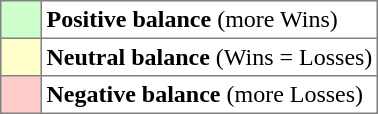<table bgcolor="#f7f8ff" cellpadding="3" cellspacing="0" border="1" style="font-size: 100%; border: gray solid 1px; border-collapse: collapse;text-align:center;">
<tr>
<td style="background:#CCFFCC;" width="20"></td>
<td bgcolor="#ffffff" align="left"><strong>Positive balance</strong> (more Wins)</td>
</tr>
<tr>
<td style="background:#FFFFCC;" width="20"></td>
<td bgcolor="#ffffff" align="left"><strong>Neutral balance</strong> (Wins = Losses)</td>
</tr>
<tr>
<td style="background:#FFCCCC;" width="20"></td>
<td bgcolor="#ffffff" align="left"><strong>Negative balance</strong> (more Losses)</td>
</tr>
</table>
